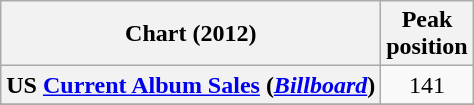<table class="wikitable sortable plainrowheaders" style="text-align:center">
<tr>
<th scope="col">Chart (2012)</th>
<th scope="col">Peak<br> position</th>
</tr>
<tr>
<th scope="row">US <a href='#'>Current Album Sales</a> (<em><a href='#'>Billboard</a></em>)</th>
<td style="text-align:center;">141</td>
</tr>
<tr>
</tr>
<tr>
</tr>
</table>
